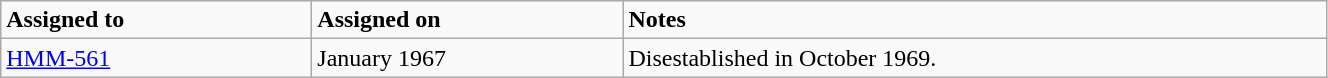<table class="wikitable" style="width: 70%;">
<tr>
<td style="width: 200px;"><strong>Assigned to</strong></td>
<td style="width: 200px;"><strong>Assigned on</strong></td>
<td><strong>Notes</strong></td>
</tr>
<tr>
<td><a href='#'>HMM-561</a></td>
<td>January 1967</td>
<td>Disestablished in October 1969.</td>
</tr>
</table>
